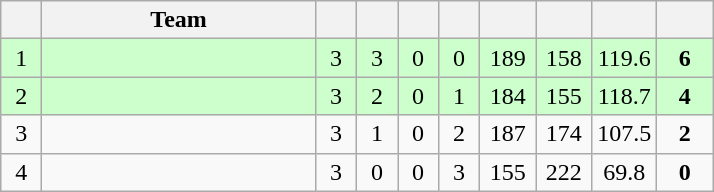<table class=wikitable style=text-align:center>
<tr>
<th width=20 abbr=Position></th>
<th width=175>Team</th>
<th width=20 abbr=Played></th>
<th width=20 abbr=Won></th>
<th width=20 abbr=Drawn></th>
<th width=20 abbr=Lost></th>
<th width=30 abbr=Goal for></th>
<th width=30 abbr=Goal against></th>
<th width=30 abbr=Percentage></th>
<th width=30 abbr=Points></th>
</tr>
<tr bgcolor=#CCFFCC>
<td>1</td>
<td align="left"></td>
<td>3</td>
<td>3</td>
<td>0</td>
<td>0</td>
<td>189</td>
<td>158</td>
<td>119.6</td>
<td><strong>6</strong></td>
</tr>
<tr bgcolor=#CCFFCC>
<td>2</td>
<td align="left"></td>
<td>3</td>
<td>2</td>
<td>0</td>
<td>1</td>
<td>184</td>
<td>155</td>
<td>118.7</td>
<td><strong>4</strong></td>
</tr>
<tr>
<td>3</td>
<td align=left></td>
<td>3</td>
<td>1</td>
<td>0</td>
<td>2</td>
<td>187</td>
<td>174</td>
<td>107.5</td>
<td><strong>2</strong></td>
</tr>
<tr>
<td>4</td>
<td align=left></td>
<td>3</td>
<td>0</td>
<td>0</td>
<td>3</td>
<td>155</td>
<td>222</td>
<td>69.8</td>
<td><strong>0</strong></td>
</tr>
</table>
